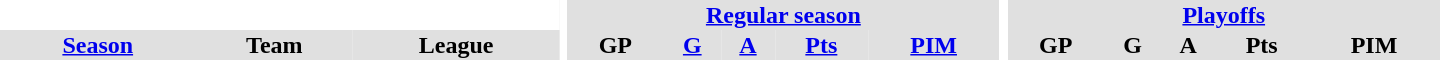<table border="0" cellpadding="1" cellspacing="0" style="text-align:center; width:60em">
<tr bgcolor="#e0e0e0">
<th colspan="3" bgcolor="#ffffff"></th>
<th rowspan="99" bgcolor="#ffffff"></th>
<th colspan="5"><a href='#'>Regular season</a></th>
<th rowspan="99" bgcolor="#ffffff"></th>
<th colspan="5"><a href='#'>Playoffs</a></th>
</tr>
<tr bgcolor="#e0e0e0">
<th><a href='#'>Season</a></th>
<th>Team</th>
<th>League</th>
<th>GP</th>
<th><a href='#'>G</a></th>
<th><a href='#'>A</a></th>
<th><a href='#'>Pts</a></th>
<th><a href='#'>PIM</a></th>
<th>GP</th>
<th>G</th>
<th>A</th>
<th>Pts</th>
<th>PIM</th>
</tr>
</table>
